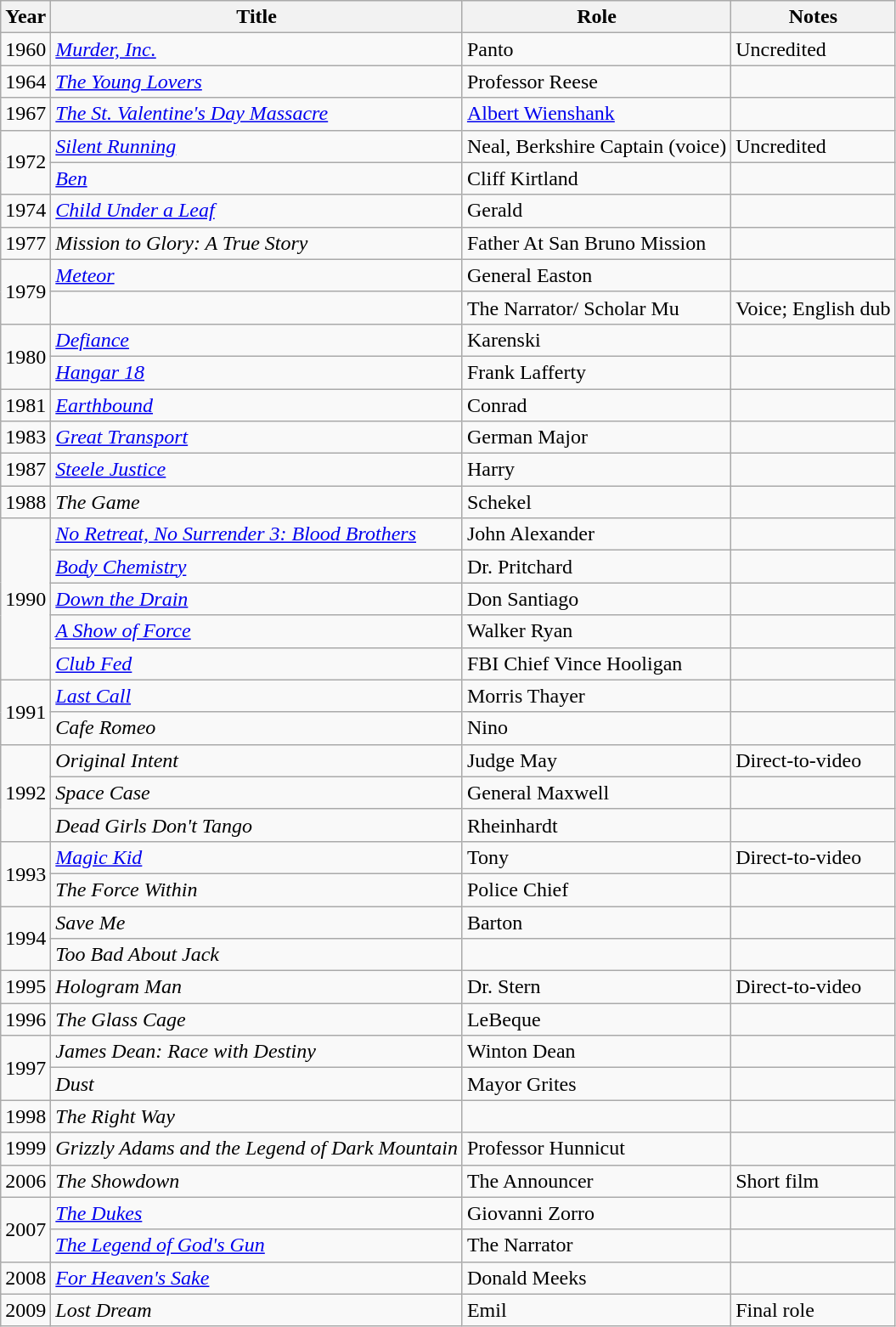<table class="wikitable sortable">
<tr>
<th>Year</th>
<th>Title</th>
<th>Role</th>
<th class="unsortable">Notes</th>
</tr>
<tr>
<td>1960</td>
<td><em><a href='#'>Murder, Inc.</a></em></td>
<td>Panto</td>
<td>Uncredited</td>
</tr>
<tr>
<td>1964</td>
<td><em><a href='#'>The Young Lovers</a></em></td>
<td>Professor Reese</td>
<td></td>
</tr>
<tr>
<td>1967</td>
<td><em><a href='#'>The St. Valentine's Day Massacre</a></em></td>
<td><a href='#'>Albert Wienshank</a></td>
<td></td>
</tr>
<tr>
<td rowspan="2">1972</td>
<td><em><a href='#'>Silent Running</a></em></td>
<td>Neal, Berkshire Captain (voice)</td>
<td>Uncredited</td>
</tr>
<tr>
<td><em><a href='#'>Ben</a></em></td>
<td>Cliff Kirtland</td>
<td></td>
</tr>
<tr>
<td>1974</td>
<td><em><a href='#'>Child Under a Leaf</a></em></td>
<td>Gerald</td>
<td></td>
</tr>
<tr>
<td>1977</td>
<td><em>Mission to Glory: A True Story</em></td>
<td>Father At San Bruno Mission</td>
<td></td>
</tr>
<tr>
<td rowspan="2">1979</td>
<td><em><a href='#'>Meteor</a></em></td>
<td>General Easton</td>
<td></td>
</tr>
<tr>
<td><em></em></td>
<td>The Narrator/ Scholar Mu</td>
<td>Voice; English dub</td>
</tr>
<tr>
<td rowspan="2">1980</td>
<td><em><a href='#'>Defiance</a></em></td>
<td>Karenski</td>
<td></td>
</tr>
<tr>
<td><em><a href='#'>Hangar 18</a></em></td>
<td>Frank Lafferty</td>
<td></td>
</tr>
<tr>
<td>1981</td>
<td><em><a href='#'>Earthbound</a></em></td>
<td>Conrad</td>
<td></td>
</tr>
<tr>
<td>1983</td>
<td><em><a href='#'>Great Transport</a></em></td>
<td>German Major</td>
<td></td>
</tr>
<tr>
<td>1987</td>
<td><em><a href='#'>Steele Justice</a></em></td>
<td>Harry</td>
<td></td>
</tr>
<tr>
<td>1988</td>
<td><em>The Game</em></td>
<td>Schekel</td>
<td></td>
</tr>
<tr>
<td rowspan="5">1990</td>
<td><em><a href='#'>No Retreat, No Surrender 3: Blood Brothers</a></em></td>
<td>John Alexander</td>
<td></td>
</tr>
<tr>
<td><em><a href='#'>Body Chemistry</a></em></td>
<td>Dr. Pritchard</td>
<td></td>
</tr>
<tr>
<td><em><a href='#'>Down the Drain</a></em></td>
<td>Don Santiago</td>
<td></td>
</tr>
<tr>
<td><em><a href='#'>A Show of Force</a></em></td>
<td>Walker Ryan</td>
<td></td>
</tr>
<tr>
<td><em><a href='#'>Club Fed</a></em></td>
<td>FBI Chief Vince Hooligan</td>
<td></td>
</tr>
<tr>
<td rowspan="2">1991</td>
<td><em><a href='#'>Last Call</a></em></td>
<td>Morris Thayer</td>
<td></td>
</tr>
<tr>
<td><em>Cafe Romeo</em></td>
<td>Nino</td>
<td></td>
</tr>
<tr>
<td rowspan="3">1992</td>
<td><em>Original Intent</em></td>
<td>Judge May</td>
<td>Direct-to-video</td>
</tr>
<tr>
<td><em>Space Case</em></td>
<td>General Maxwell</td>
<td></td>
</tr>
<tr>
<td><em>Dead Girls Don't Tango</em></td>
<td>Rheinhardt</td>
<td></td>
</tr>
<tr>
<td rowspan="2">1993</td>
<td><em><a href='#'>Magic Kid</a></em></td>
<td>Tony</td>
<td>Direct-to-video</td>
</tr>
<tr>
<td><em>The Force Within</em></td>
<td>Police Chief</td>
<td></td>
</tr>
<tr>
<td rowspan="2">1994</td>
<td><em>Save Me</em></td>
<td>Barton</td>
<td></td>
</tr>
<tr>
<td><em>Too Bad About Jack</em></td>
<td></td>
<td></td>
</tr>
<tr>
<td>1995</td>
<td><em>Hologram Man</em></td>
<td>Dr. Stern</td>
<td>Direct-to-video</td>
</tr>
<tr>
<td>1996</td>
<td><em>The Glass Cage</em></td>
<td>LeBeque</td>
<td></td>
</tr>
<tr>
<td rowspan="2">1997</td>
<td><em>James Dean: Race with Destiny</em></td>
<td>Winton Dean</td>
<td></td>
</tr>
<tr>
<td><em>Dust</em></td>
<td>Mayor Grites</td>
<td></td>
</tr>
<tr>
<td>1998</td>
<td><em>The Right Way</em></td>
<td></td>
<td></td>
</tr>
<tr>
<td>1999</td>
<td><em>Grizzly Adams and the Legend of Dark Mountain</em></td>
<td>Professor Hunnicut</td>
<td></td>
</tr>
<tr>
<td>2006</td>
<td><em>The Showdown</em></td>
<td>The Announcer</td>
<td>Short film</td>
</tr>
<tr>
<td rowspan="2">2007</td>
<td><em><a href='#'>The Dukes</a></em></td>
<td>Giovanni Zorro</td>
<td></td>
</tr>
<tr>
<td><em><a href='#'>The Legend of God's Gun</a></em></td>
<td>The Narrator</td>
<td></td>
</tr>
<tr>
<td>2008</td>
<td><em><a href='#'>For Heaven's Sake</a></em></td>
<td>Donald Meeks</td>
<td></td>
</tr>
<tr>
<td>2009</td>
<td><em>Lost Dream</em></td>
<td>Emil</td>
<td>Final role</td>
</tr>
</table>
